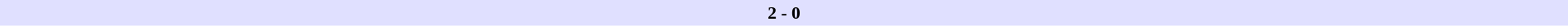<table border=0 cellspacing=0 cellpadding=2 style=font-size:90% width=100%>
<tr bgcolor=#e0e0ff>
<td align=right width=40%></td>
<th>2 - 0</th>
<td align=left width=40%></td>
</tr>
</table>
